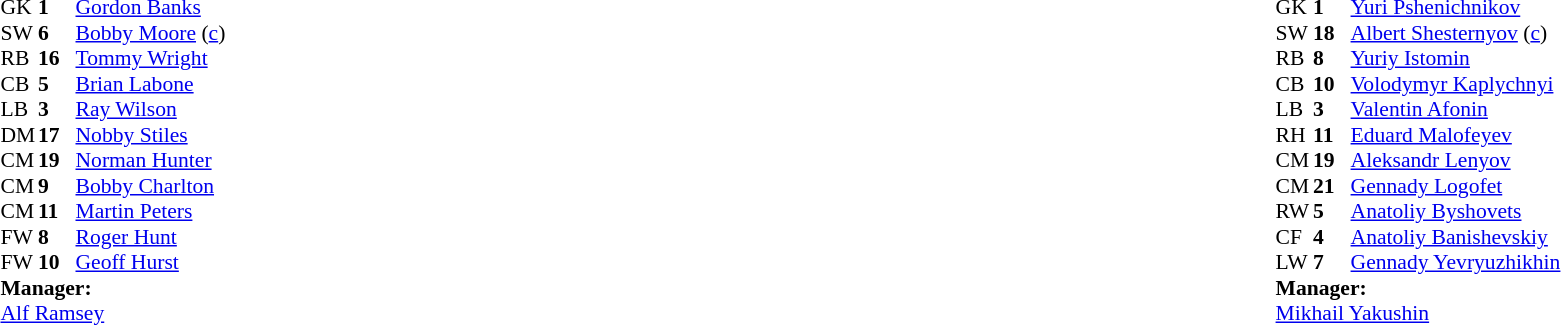<table style="width:100%;">
<tr>
<td style="vertical-align:top; width:40%;"><br><table style="font-size:90%" cellspacing="0" cellpadding="0">
<tr>
<th width="25"></th>
<th width="25"></th>
</tr>
<tr>
<td>GK</td>
<td><strong>1</strong></td>
<td><a href='#'>Gordon Banks</a></td>
</tr>
<tr>
<td>SW</td>
<td><strong>6</strong></td>
<td><a href='#'>Bobby Moore</a> (<a href='#'>c</a>)</td>
</tr>
<tr>
<td>RB</td>
<td><strong>16</strong></td>
<td><a href='#'>Tommy Wright</a></td>
</tr>
<tr>
<td>CB</td>
<td><strong>5</strong></td>
<td><a href='#'>Brian Labone</a></td>
</tr>
<tr>
<td>LB</td>
<td><strong>3</strong></td>
<td><a href='#'>Ray Wilson</a></td>
</tr>
<tr>
<td>DM</td>
<td><strong>17</strong></td>
<td><a href='#'>Nobby Stiles</a></td>
</tr>
<tr>
<td>CM</td>
<td><strong>19</strong></td>
<td><a href='#'>Norman Hunter</a></td>
</tr>
<tr>
<td>CM</td>
<td><strong>9</strong></td>
<td><a href='#'>Bobby Charlton</a></td>
</tr>
<tr>
<td>CM</td>
<td><strong>11</strong></td>
<td><a href='#'>Martin Peters</a></td>
</tr>
<tr>
<td>FW</td>
<td><strong>8</strong></td>
<td><a href='#'>Roger Hunt</a></td>
</tr>
<tr>
<td>FW</td>
<td><strong>10</strong></td>
<td><a href='#'>Geoff Hurst</a></td>
</tr>
<tr>
<td colspan=3><strong>Manager:</strong></td>
</tr>
<tr>
<td colspan=3><a href='#'>Alf Ramsey</a></td>
</tr>
</table>
</td>
<td valign="top"></td>
<td style="vertical-align:top; width:50%;"><br><table style="font-size:90%; margin:auto;" cellspacing="0" cellpadding="0">
<tr>
<th width=25></th>
<th width=25></th>
</tr>
<tr>
<td>GK</td>
<td><strong>1</strong></td>
<td><a href='#'>Yuri Pshenichnikov</a></td>
</tr>
<tr>
<td>SW</td>
<td><strong>18</strong></td>
<td><a href='#'>Albert Shesternyov</a> (<a href='#'>c</a>)</td>
</tr>
<tr>
<td>RB</td>
<td><strong>8</strong></td>
<td><a href='#'>Yuriy Istomin</a></td>
</tr>
<tr>
<td>CB</td>
<td><strong>10</strong></td>
<td><a href='#'>Volodymyr Kaplychnyi</a></td>
</tr>
<tr>
<td>LB</td>
<td><strong>3</strong></td>
<td><a href='#'>Valentin Afonin</a></td>
</tr>
<tr>
<td>RH</td>
<td><strong>11</strong></td>
<td><a href='#'>Eduard Malofeyev</a></td>
</tr>
<tr>
<td>CM</td>
<td><strong>19</strong></td>
<td><a href='#'>Aleksandr Lenyov</a></td>
</tr>
<tr>
<td>CM</td>
<td><strong>21</strong></td>
<td><a href='#'>Gennady Logofet</a></td>
</tr>
<tr>
<td>RW</td>
<td><strong>5</strong></td>
<td><a href='#'>Anatoliy Byshovets</a></td>
</tr>
<tr>
<td>CF</td>
<td><strong>4</strong></td>
<td><a href='#'>Anatoliy Banishevskiy</a></td>
</tr>
<tr>
<td>LW</td>
<td><strong>7</strong></td>
<td><a href='#'>Gennady Yevryuzhikhin</a></td>
</tr>
<tr>
<td colspan=3><strong>Manager:</strong></td>
</tr>
<tr>
<td colspan=3><a href='#'>Mikhail Yakushin</a></td>
</tr>
</table>
</td>
</tr>
</table>
